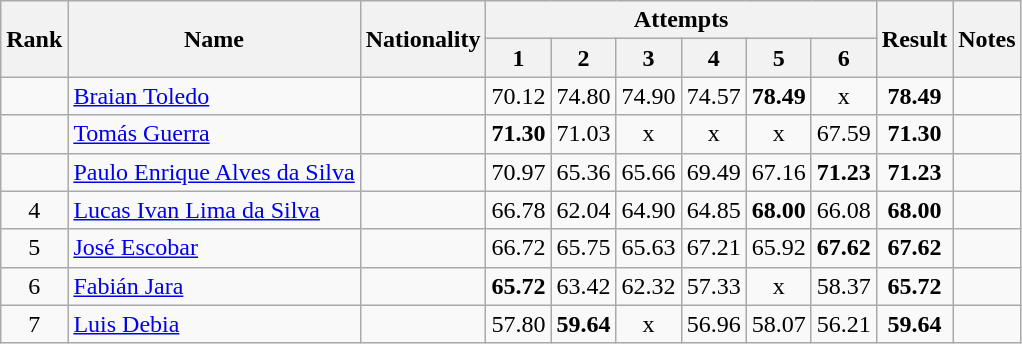<table class="wikitable sortable" style="text-align:center">
<tr>
<th rowspan=2>Rank</th>
<th rowspan=2>Name</th>
<th rowspan=2>Nationality</th>
<th colspan=6>Attempts</th>
<th rowspan=2>Result</th>
<th rowspan=2>Notes</th>
</tr>
<tr>
<th>1</th>
<th>2</th>
<th>3</th>
<th>4</th>
<th>5</th>
<th>6</th>
</tr>
<tr>
<td align=center></td>
<td align=left><a href='#'>Braian Toledo</a></td>
<td align=left></td>
<td>70.12</td>
<td>74.80</td>
<td>74.90</td>
<td>74.57</td>
<td><strong>78.49</strong></td>
<td>x</td>
<td><strong>78.49</strong></td>
<td></td>
</tr>
<tr>
<td align=center></td>
<td align=left><a href='#'>Tomás Guerra</a></td>
<td align=left></td>
<td><strong>71.30</strong></td>
<td>71.03</td>
<td>x</td>
<td>x</td>
<td>x</td>
<td>67.59</td>
<td><strong>71.30</strong></td>
<td></td>
</tr>
<tr>
<td align=center></td>
<td align=left><a href='#'>Paulo Enrique Alves da Silva</a></td>
<td align=left></td>
<td>70.97</td>
<td>65.36</td>
<td>65.66</td>
<td>69.49</td>
<td>67.16</td>
<td><strong>71.23</strong></td>
<td><strong>71.23</strong></td>
<td></td>
</tr>
<tr>
<td align=center>4</td>
<td align=left><a href='#'>Lucas Ivan Lima da Silva</a></td>
<td align=left></td>
<td>66.78</td>
<td>62.04</td>
<td>64.90</td>
<td>64.85</td>
<td><strong>68.00</strong></td>
<td>66.08</td>
<td><strong>68.00</strong></td>
<td></td>
</tr>
<tr>
<td align=center>5</td>
<td align=left><a href='#'>José Escobar</a></td>
<td align=left></td>
<td>66.72</td>
<td>65.75</td>
<td>65.63</td>
<td>67.21</td>
<td>65.92</td>
<td><strong>67.62</strong></td>
<td><strong>67.62</strong></td>
<td></td>
</tr>
<tr>
<td align=center>6</td>
<td align=left><a href='#'>Fabián Jara</a></td>
<td align=left></td>
<td><strong>65.72</strong></td>
<td>63.42</td>
<td>62.32</td>
<td>57.33</td>
<td>x</td>
<td>58.37</td>
<td><strong>65.72</strong></td>
<td></td>
</tr>
<tr>
<td align=center>7</td>
<td align=left><a href='#'>Luis Debia</a></td>
<td align=left></td>
<td>57.80</td>
<td><strong>59.64</strong></td>
<td>x</td>
<td>56.96</td>
<td>58.07</td>
<td>56.21</td>
<td><strong>59.64</strong></td>
<td></td>
</tr>
</table>
